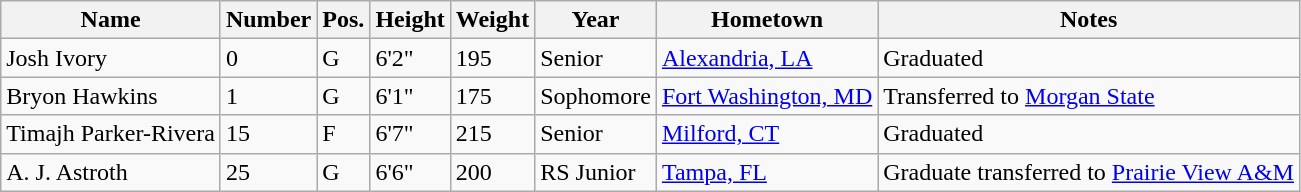<table class="wikitable sortable" border="1">
<tr>
<th>Name</th>
<th>Number</th>
<th>Pos.</th>
<th>Height</th>
<th>Weight</th>
<th>Year</th>
<th>Hometown</th>
<th class="unsortable">Notes</th>
</tr>
<tr>
<td>Josh Ivory</td>
<td>0</td>
<td>G</td>
<td>6'2"</td>
<td>195</td>
<td>Senior</td>
<td><a href='#'>Alexandria, LA</a></td>
<td>Graduated</td>
</tr>
<tr>
<td>Bryon Hawkins</td>
<td>1</td>
<td>G</td>
<td>6'1"</td>
<td>175</td>
<td>Sophomore</td>
<td><a href='#'>Fort Washington, MD</a></td>
<td>Transferred to <a href='#'>Morgan State</a></td>
</tr>
<tr>
<td>Timajh Parker-Rivera</td>
<td>15</td>
<td>F</td>
<td>6'7"</td>
<td>215</td>
<td>Senior</td>
<td><a href='#'>Milford, CT</a></td>
<td>Graduated</td>
</tr>
<tr>
<td>A. J. Astroth</td>
<td>25</td>
<td>G</td>
<td>6'6"</td>
<td>200</td>
<td>RS Junior</td>
<td><a href='#'>Tampa, FL</a></td>
<td>Graduate transferred to <a href='#'>Prairie View A&M</a></td>
</tr>
</table>
